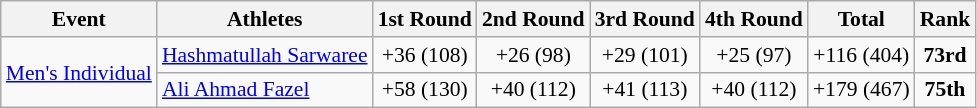<table class="wikitable" border="1" style="font-size:90%">
<tr>
<th>Event</th>
<th>Athletes</th>
<th>1st Round</th>
<th>2nd Round</th>
<th>3rd Round</th>
<th>4th Round</th>
<th>Total</th>
<th>Rank</th>
</tr>
<tr>
<td rowspan=2><a href='#'>Men's Individual</a></td>
<td><a href='#'>Hashmatullah Sarwaree</a></td>
<td align=center>+36 (108)</td>
<td align=center>+26 (98)</td>
<td align=center>+29 (101)</td>
<td align=center>+25 (97)</td>
<td align=center>+116 (404)</td>
<td align=center><strong>73rd</strong></td>
</tr>
<tr>
<td><a href='#'>Ali Ahmad Fazel</a></td>
<td align=center>+58 (130)</td>
<td align=center>+40 (112)</td>
<td align=center>+41 (113)</td>
<td align=center>+40 (112)</td>
<td align=center>+179 (467)</td>
<td align=center><strong>75th</strong></td>
</tr>
</table>
